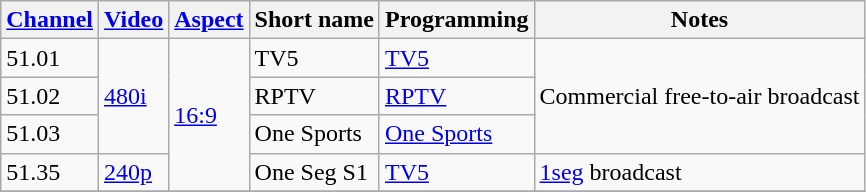<table class="wikitable">
<tr>
<th><a href='#'>Channel</a></th>
<th><a href='#'>Video</a></th>
<th><a href='#'>Aspect</a></th>
<th>Short name</th>
<th>Programming</th>
<th>Notes</th>
</tr>
<tr>
<td>51.01</td>
<td rowspan="3"><a href='#'>480i</a></td>
<td rowspan="4"><a href='#'>16:9</a></td>
<td>TV5</td>
<td><a href='#'>TV5</a> </td>
<td rowspan="3">Commercial free-to-air broadcast</td>
</tr>
<tr>
<td>51.02</td>
<td>RPTV</td>
<td><a href='#'>RPTV</a> </td>
</tr>
<tr>
<td>51.03</td>
<td>One Sports</td>
<td><a href='#'>One Sports</a></td>
</tr>
<tr>
<td>51.35</td>
<td><a href='#'>240p</a></td>
<td>One Seg S1</td>
<td><a href='#'>TV5</a></td>
<td><a href='#'>1seg</a> broadcast</td>
</tr>
<tr>
</tr>
</table>
